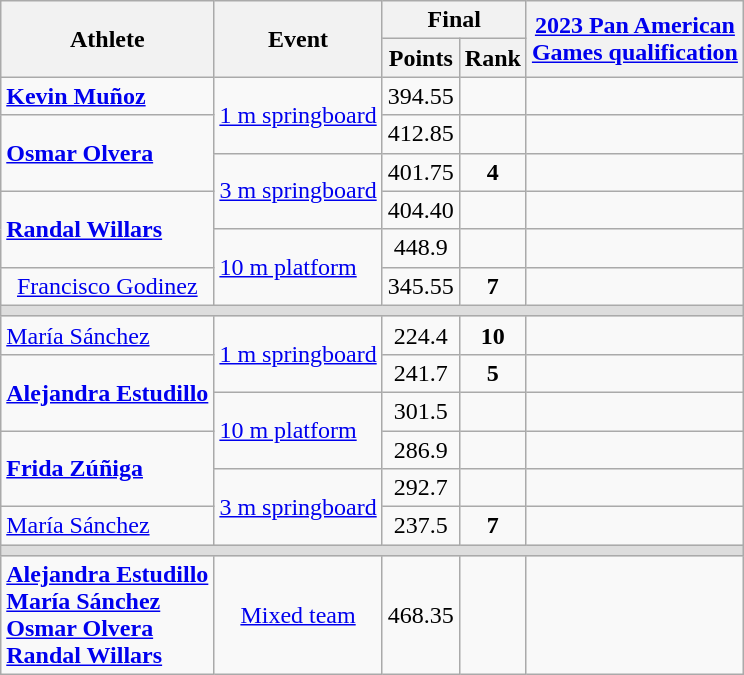<table class="wikitable">
<tr>
<th rowspan="2">Athlete</th>
<th rowspan="2">Event</th>
<th colspan="2">Final</th>
<th rowspan="2"><a href='#'>2023 Pan American <br> Games qualification</a></th>
</tr>
<tr align="center">
<th>Points</th>
<th>Rank</th>
</tr>
<tr align="center">
<td align="left"><strong><a href='#'>Kevin Muñoz</a></strong></td>
<td rowspan="2"><a href='#'>1 m springboard</a></td>
<td>394.55</td>
<td></td>
<td></td>
</tr>
<tr align="center">
<td rowspan="2" align="left"><strong><a href='#'>Osmar Olvera</a></strong></td>
<td>412.85</td>
<td></td>
<td></td>
</tr>
<tr align="center">
<td rowspan="2"><a href='#'>3 m springboard</a></td>
<td>401.75</td>
<td><strong>4</strong></td>
<td></td>
</tr>
<tr align="center">
<td rowspan="2" align="left"><strong><a href='#'>Randal Willars</a></strong></td>
<td>404.40</td>
<td><strong></strong></td>
<td></td>
</tr>
<tr align="center">
<td rowspan="2"align="left"><a href='#'>10 m platform</a></td>
<td>448.9</td>
<td><strong></strong></td>
<td></td>
</tr>
<tr align="center">
<td><a href='#'>Francisco Godinez</a></td>
<td>345.55</td>
<td><strong>7</strong></td>
<td></td>
</tr>
<tr bgcolor="#ddd">
<td colspan="5"></td>
</tr>
<tr align="center">
<td align="left"><a href='#'>María Sánchez</a></td>
<td rowspan="2"><a href='#'>1 m springboard</a></td>
<td>224.4</td>
<td><strong>10</strong></td>
<td></td>
</tr>
<tr align="center">
<td align="left" rowspan="2"><strong><a href='#'>Alejandra Estudillo</a></strong></td>
<td>241.7</td>
<td><strong>5</strong></td>
<td></td>
</tr>
<tr align="center">
<td align="left" rowspan="2"><a href='#'>10 m platform</a></td>
<td>301.5</td>
<td><strong></strong></td>
<td></td>
</tr>
<tr align="center">
<td align="left" rowspan="2"><strong><a href='#'>Frida Zúñiga</a></strong></td>
<td>286.9</td>
<td><strong></strong></td>
<td></td>
</tr>
<tr align="center">
<td align="left" rowspan="2"><a href='#'>3 m springboard</a></td>
<td>292.7</td>
<td><strong></strong></td>
<td></td>
</tr>
<tr align="center">
<td align="left"><a href='#'>María Sánchez</a></td>
<td>237.5</td>
<td><strong>7</strong></td>
<td></td>
</tr>
<tr bgcolor="#ddd">
<td colspan="5"></td>
</tr>
<tr align="center">
<td align="left"><strong><a href='#'>Alejandra Estudillo</a><br><a href='#'>María Sánchez</a><br><a href='#'>Osmar Olvera</a><br><a href='#'>Randal Willars</a></strong></td>
<td><a href='#'>Mixed team</a></td>
<td>468.35</td>
<td></td>
<td></td>
</tr>
</table>
